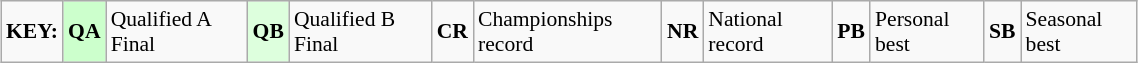<table class="wikitable" style="margin:0.5em auto; font-size:90%;position:relative;" width=60%>
<tr>
<td><strong>KEY:</strong></td>
<td bgcolor=ccffcc align=center><strong>QA</strong></td>
<td>Qualified A Final</td>
<td bgcolor=ddffdd align=center><strong>QB</strong></td>
<td>Qualified B Final</td>
<td align=center><strong>CR</strong></td>
<td>Championships record</td>
<td align=center><strong>NR</strong></td>
<td>National record</td>
<td align=center><strong>PB</strong></td>
<td>Personal best</td>
<td align=center><strong>SB</strong></td>
<td>Seasonal best</td>
</tr>
</table>
